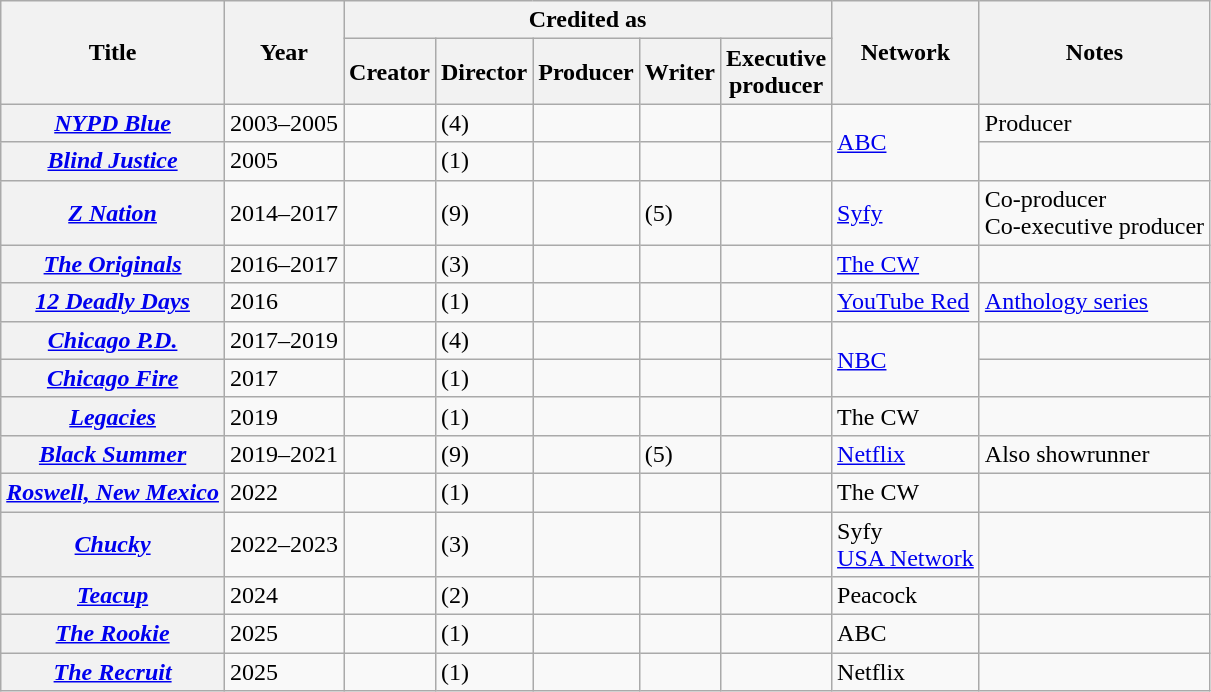<table class="wikitable plainrowheaders sortable">
<tr>
<th rowspan="2" scope="col">Title</th>
<th rowspan="2" scope="col">Year</th>
<th colspan="5" scope="col">Credited as</th>
<th rowspan="2" scope="col">Network</th>
<th rowspan="2" scope="col" class="unsortable">Notes</th>
</tr>
<tr>
<th>Creator</th>
<th>Director</th>
<th>Producer</th>
<th>Writer</th>
<th>Executive<br>producer</th>
</tr>
<tr>
<th scope=row><em><a href='#'>NYPD Blue</a></em></th>
<td>2003–2005</td>
<td></td>
<td> (4)</td>
<td></td>
<td></td>
<td></td>
<td rowspan="2"><a href='#'>ABC</a></td>
<td>Producer </td>
</tr>
<tr>
<th scope=row><em><a href='#'>Blind Justice</a></em></th>
<td>2005</td>
<td></td>
<td> (1)</td>
<td></td>
<td></td>
<td></td>
<td></td>
</tr>
<tr>
<th scope=row><em><a href='#'>Z Nation</a></em></th>
<td>2014–2017</td>
<td></td>
<td> (9)</td>
<td></td>
<td> (5)</td>
<td></td>
<td><a href='#'>Syfy</a></td>
<td>Co-producer <br>Co-executive producer </td>
</tr>
<tr>
<th scope=row><em><a href='#'>The Originals</a></em></th>
<td>2016–2017</td>
<td></td>
<td> (3)</td>
<td></td>
<td></td>
<td></td>
<td><a href='#'>The CW</a></td>
<td></td>
</tr>
<tr>
<th scope=row><em><a href='#'>12 Deadly Days</a></em></th>
<td>2016</td>
<td></td>
<td> (1)</td>
<td></td>
<td></td>
<td></td>
<td><a href='#'>YouTube Red</a></td>
<td><a href='#'>Anthology series</a></td>
</tr>
<tr>
<th scope=row><em><a href='#'>Chicago P.D.</a></em></th>
<td>2017–2019</td>
<td></td>
<td> (4)</td>
<td></td>
<td></td>
<td></td>
<td rowspan="2"><a href='#'>NBC</a></td>
<td></td>
</tr>
<tr>
<th scope=row><em><a href='#'>Chicago Fire</a></em></th>
<td>2017</td>
<td></td>
<td> (1)</td>
<td></td>
<td></td>
<td></td>
<td></td>
</tr>
<tr>
<th scope=row><em><a href='#'>Legacies</a></em></th>
<td>2019</td>
<td></td>
<td> (1)</td>
<td></td>
<td></td>
<td></td>
<td>The CW</td>
<td></td>
</tr>
<tr>
<th scope=row><em><a href='#'>Black Summer</a></em></th>
<td>2019–2021</td>
<td></td>
<td> (9)</td>
<td></td>
<td> (5)</td>
<td></td>
<td><a href='#'>Netflix</a></td>
<td>Also showrunner</td>
</tr>
<tr>
<th scope=row><em><a href='#'>Roswell, New Mexico</a></em></th>
<td>2022</td>
<td></td>
<td> (1)</td>
<td></td>
<td></td>
<td></td>
<td>The CW</td>
<td></td>
</tr>
<tr>
<th scope=row><em><a href='#'>Chucky</a></em></th>
<td>2022–2023</td>
<td></td>
<td> (3)</td>
<td></td>
<td></td>
<td></td>
<td>Syfy<br><a href='#'>USA Network</a></td>
<td></td>
</tr>
<tr>
<th scope=row><em><a href='#'>Teacup</a></em></th>
<td>2024</td>
<td></td>
<td> (2)</td>
<td></td>
<td></td>
<td></td>
<td>Peacock</td>
<td></td>
</tr>
<tr>
<th scope=row><em><a href='#'>The Rookie</a></em></th>
<td>2025</td>
<td></td>
<td> (1)</td>
<td></td>
<td></td>
<td></td>
<td>ABC</td>
<td></td>
</tr>
<tr>
<th scope=row><em><a href='#'>The Recruit</a></em></th>
<td>2025</td>
<td></td>
<td> (1)</td>
<td></td>
<td></td>
<td></td>
<td>Netflix</td>
<td></td>
</tr>
</table>
